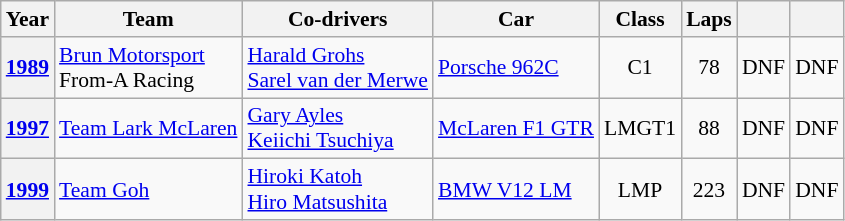<table class="wikitable" style="text-align:center; font-size:90%">
<tr>
<th>Year</th>
<th>Team</th>
<th>Co-drivers</th>
<th>Car</th>
<th>Class</th>
<th>Laps</th>
<th></th>
<th></th>
</tr>
<tr>
<th><a href='#'>1989</a></th>
<td align="left"> <a href='#'>Brun Motorsport</a><br> From-A Racing</td>
<td align="left"> <a href='#'>Harald Grohs</a><br> <a href='#'>Sarel van der Merwe</a></td>
<td align="left"><a href='#'>Porsche 962C</a></td>
<td>C1</td>
<td>78</td>
<td>DNF</td>
<td>DNF</td>
</tr>
<tr>
<th><a href='#'>1997</a></th>
<td align="left"> <a href='#'>Team Lark McLaren</a></td>
<td align="left"> <a href='#'>Gary Ayles</a><br> <a href='#'>Keiichi Tsuchiya</a></td>
<td align="left"><a href='#'>McLaren F1 GTR</a></td>
<td>LMGT1</td>
<td>88</td>
<td>DNF</td>
<td>DNF</td>
</tr>
<tr>
<th><a href='#'>1999</a></th>
<td align="left"> <a href='#'>Team Goh</a></td>
<td align="left"> <a href='#'>Hiroki Katoh</a><br> <a href='#'>Hiro Matsushita</a></td>
<td align="left"><a href='#'>BMW V12 LM</a></td>
<td>LMP</td>
<td>223</td>
<td>DNF</td>
<td>DNF</td>
</tr>
</table>
